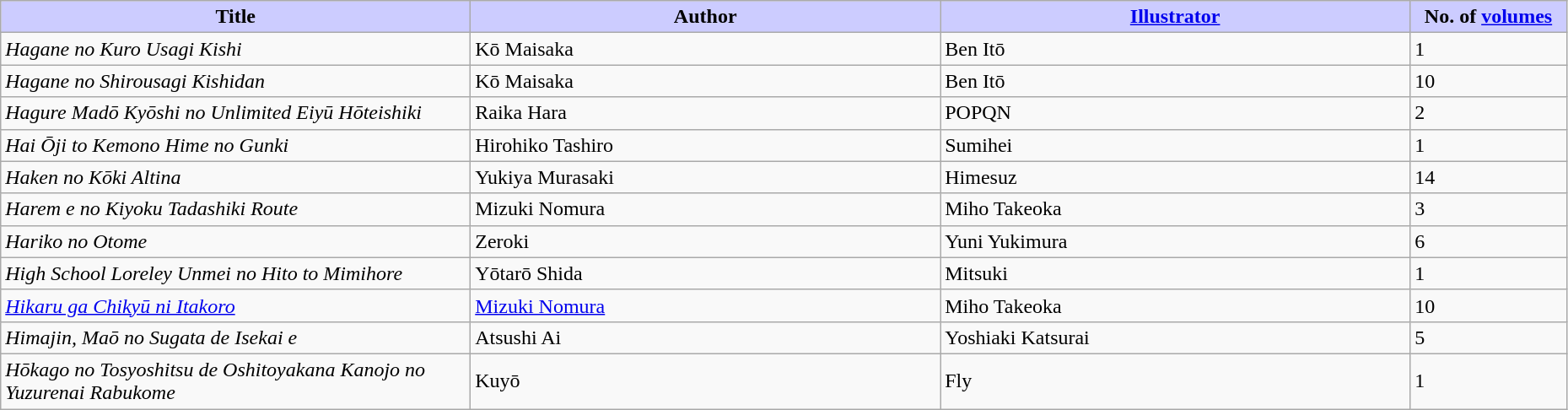<table class="wikitable" style="width: 98%;">
<tr>
<th width=30% style="background:#ccf;">Title</th>
<th width=30% style="background:#ccf;">Author</th>
<th width=30% style="background:#ccf;"><a href='#'>Illustrator</a></th>
<th width=10% style="background:#ccf;">No. of <a href='#'>volumes</a></th>
</tr>
<tr>
<td><em>Hagane no Kuro Usagi Kishi</em></td>
<td>Kō Maisaka</td>
<td>Ben Itō</td>
<td>1</td>
</tr>
<tr>
<td><em>Hagane no Shirousagi Kishidan</em></td>
<td>Kō Maisaka</td>
<td>Ben Itō</td>
<td>10</td>
</tr>
<tr>
<td><em>Hagure Madō Kyōshi no Unlimited Eiyū Hōteishiki</em></td>
<td>Raika Hara</td>
<td>POPQN</td>
<td>2</td>
</tr>
<tr>
<td><em>Hai Ōji to Kemono Hime no Gunki</em></td>
<td>Hirohiko Tashiro</td>
<td>Sumihei</td>
<td>1</td>
</tr>
<tr>
<td><em>Haken no Kōki Altina</em></td>
<td>Yukiya Murasaki</td>
<td>Himesuz</td>
<td>14</td>
</tr>
<tr>
<td><em>Harem e no Kiyoku Tadashiki Route</em></td>
<td>Mizuki Nomura</td>
<td>Miho Takeoka</td>
<td>3</td>
</tr>
<tr>
<td><em>Hariko no Otome</em></td>
<td>Zeroki</td>
<td>Yuni Yukimura</td>
<td>6</td>
</tr>
<tr>
<td><em>High School Loreley Unmei no Hito to Mimihore</em></td>
<td>Yōtarō Shida</td>
<td>Mitsuki</td>
<td>1</td>
</tr>
<tr>
<td><em><a href='#'>Hikaru ga Chikyū ni Itakoro</a></em></td>
<td><a href='#'>Mizuki Nomura</a></td>
<td>Miho Takeoka</td>
<td>10</td>
</tr>
<tr>
<td><em>Himajin, Maō no Sugata de Isekai e</em></td>
<td>Atsushi Ai</td>
<td>Yoshiaki Katsurai</td>
<td>5</td>
</tr>
<tr>
<td><em>Hōkago no Tosyoshitsu de Oshitoyakana Kanojo no Yuzurenai Rabukome</em></td>
<td>Kuyō</td>
<td>Fly</td>
<td>1</td>
</tr>
</table>
